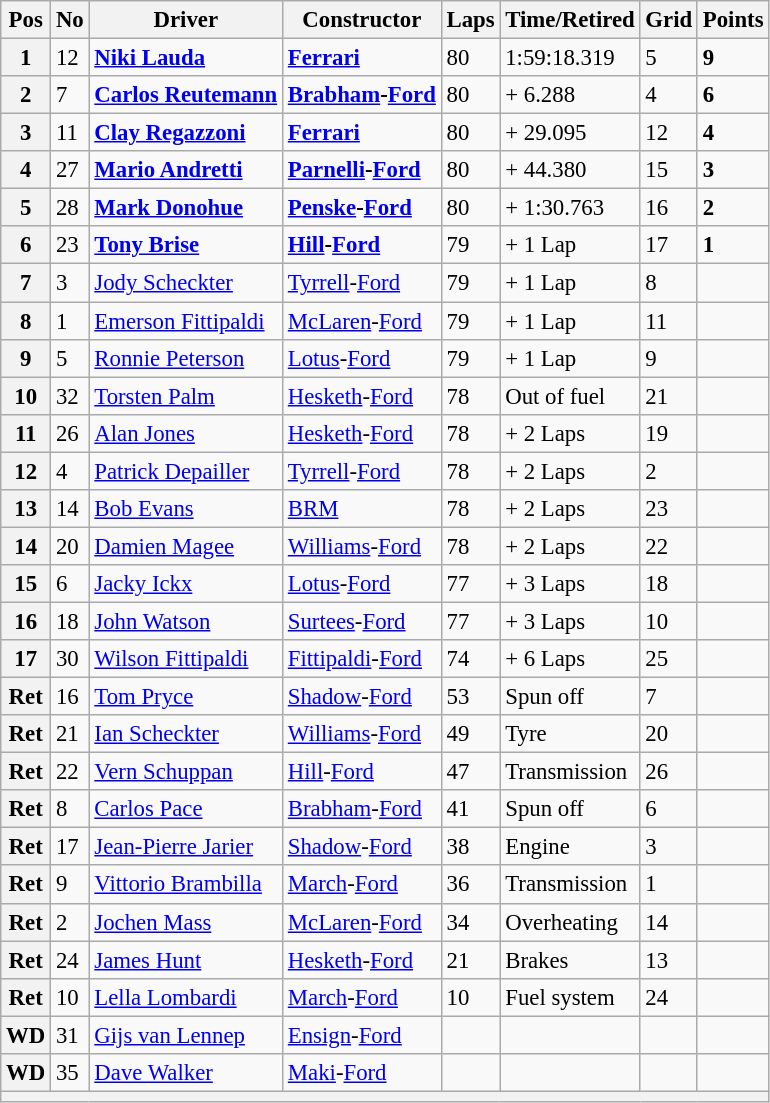<table class="wikitable" style="font-size: 95%">
<tr>
<th>Pos</th>
<th>No</th>
<th>Driver</th>
<th>Constructor</th>
<th>Laps</th>
<th>Time/Retired</th>
<th>Grid</th>
<th>Points</th>
</tr>
<tr>
<th>1</th>
<td>12</td>
<td> <strong><a href='#'>Niki Lauda</a></strong></td>
<td><strong><a href='#'>Ferrari</a></strong></td>
<td>80</td>
<td>1:59:18.319</td>
<td>5</td>
<td><strong>9</strong></td>
</tr>
<tr>
<th>2</th>
<td>7</td>
<td> <strong><a href='#'>Carlos Reutemann</a></strong></td>
<td><strong><a href='#'>Brabham</a>-<a href='#'>Ford</a></strong></td>
<td>80</td>
<td>+ 6.288</td>
<td>4</td>
<td><strong>6</strong></td>
</tr>
<tr>
<th>3</th>
<td>11</td>
<td> <strong><a href='#'>Clay Regazzoni</a></strong></td>
<td><strong><a href='#'>Ferrari</a></strong></td>
<td>80</td>
<td>+ 29.095</td>
<td>12</td>
<td><strong>4</strong></td>
</tr>
<tr>
<th>4</th>
<td>27</td>
<td> <strong><a href='#'>Mario Andretti</a></strong></td>
<td><strong><a href='#'>Parnelli</a>-<a href='#'>Ford</a></strong></td>
<td>80</td>
<td>+ 44.380</td>
<td>15</td>
<td><strong>3</strong></td>
</tr>
<tr>
<th>5</th>
<td>28</td>
<td>  <strong><a href='#'>Mark Donohue</a></strong></td>
<td><strong><a href='#'>Penske</a>-<a href='#'>Ford</a></strong></td>
<td>80</td>
<td>+ 1:30.763</td>
<td>16</td>
<td><strong>2</strong></td>
</tr>
<tr>
<th>6</th>
<td>23</td>
<td> <strong><a href='#'>Tony Brise</a></strong></td>
<td><strong><a href='#'>Hill</a>-<a href='#'>Ford</a></strong></td>
<td>79</td>
<td>+ 1 Lap</td>
<td>17</td>
<td><strong>1</strong></td>
</tr>
<tr>
<th>7</th>
<td>3</td>
<td>  <a href='#'>Jody Scheckter</a></td>
<td><a href='#'>Tyrrell</a>-<a href='#'>Ford</a></td>
<td>79</td>
<td>+ 1 Lap</td>
<td>8</td>
<td> </td>
</tr>
<tr>
<th>8</th>
<td>1</td>
<td> <a href='#'>Emerson Fittipaldi</a></td>
<td><a href='#'>McLaren</a>-<a href='#'>Ford</a></td>
<td>79</td>
<td>+ 1 Lap</td>
<td>11</td>
<td> </td>
</tr>
<tr>
<th>9</th>
<td>5</td>
<td> <a href='#'>Ronnie Peterson</a></td>
<td><a href='#'>Lotus</a>-<a href='#'>Ford</a></td>
<td>79</td>
<td>+ 1 Lap</td>
<td>9</td>
<td> </td>
</tr>
<tr>
<th>10</th>
<td>32</td>
<td> <a href='#'>Torsten Palm</a></td>
<td><a href='#'>Hesketh</a>-<a href='#'>Ford</a></td>
<td>78</td>
<td>Out of fuel</td>
<td>21</td>
<td> </td>
</tr>
<tr>
<th>11</th>
<td>26</td>
<td>  <a href='#'>Alan Jones</a></td>
<td><a href='#'>Hesketh</a>-<a href='#'>Ford</a></td>
<td>78</td>
<td>+ 2 Laps</td>
<td>19</td>
<td> </td>
</tr>
<tr>
<th>12</th>
<td>4</td>
<td>  <a href='#'>Patrick Depailler</a></td>
<td><a href='#'>Tyrrell</a>-<a href='#'>Ford</a></td>
<td>78</td>
<td>+ 2 Laps</td>
<td>2</td>
<td> </td>
</tr>
<tr>
<th>13</th>
<td>14</td>
<td> <a href='#'>Bob Evans</a></td>
<td><a href='#'>BRM</a></td>
<td>78</td>
<td>+ 2 Laps</td>
<td>23</td>
<td> </td>
</tr>
<tr>
<th>14</th>
<td>20</td>
<td>  <a href='#'>Damien Magee</a></td>
<td><a href='#'>Williams</a>-<a href='#'>Ford</a></td>
<td>78</td>
<td>+ 2 Laps</td>
<td>22</td>
<td> </td>
</tr>
<tr>
<th>15</th>
<td>6</td>
<td>  <a href='#'>Jacky Ickx</a></td>
<td><a href='#'>Lotus</a>-<a href='#'>Ford</a></td>
<td>77</td>
<td>+ 3 Laps</td>
<td>18</td>
<td> </td>
</tr>
<tr>
<th>16</th>
<td>18</td>
<td> <a href='#'>John Watson</a></td>
<td><a href='#'>Surtees</a>-<a href='#'>Ford</a></td>
<td>77</td>
<td>+ 3 Laps</td>
<td>10</td>
<td> </td>
</tr>
<tr>
<th>17</th>
<td>30</td>
<td> <a href='#'>Wilson Fittipaldi</a></td>
<td><a href='#'>Fittipaldi</a>-<a href='#'>Ford</a></td>
<td>74</td>
<td>+ 6 Laps</td>
<td>25</td>
<td> </td>
</tr>
<tr>
<th>Ret</th>
<td>16</td>
<td> <a href='#'>Tom Pryce</a></td>
<td><a href='#'>Shadow</a>-<a href='#'>Ford</a></td>
<td>53</td>
<td>Spun off</td>
<td>7</td>
<td> </td>
</tr>
<tr>
<th>Ret</th>
<td>21</td>
<td> <a href='#'>Ian Scheckter</a></td>
<td><a href='#'>Williams</a>-<a href='#'>Ford</a></td>
<td>49</td>
<td>Tyre</td>
<td>20</td>
<td> </td>
</tr>
<tr>
<th>Ret</th>
<td>22</td>
<td> <a href='#'>Vern Schuppan</a></td>
<td><a href='#'>Hill</a>-<a href='#'>Ford</a></td>
<td>47</td>
<td>Transmission</td>
<td>26</td>
<td> </td>
</tr>
<tr>
<th>Ret</th>
<td>8</td>
<td> <a href='#'>Carlos Pace</a></td>
<td><a href='#'>Brabham</a>-<a href='#'>Ford</a></td>
<td>41</td>
<td>Spun off</td>
<td>6</td>
<td> </td>
</tr>
<tr>
<th>Ret</th>
<td>17</td>
<td> <a href='#'>Jean-Pierre Jarier</a></td>
<td><a href='#'>Shadow</a>-<a href='#'>Ford</a></td>
<td>38</td>
<td>Engine</td>
<td>3</td>
<td> </td>
</tr>
<tr>
<th>Ret</th>
<td>9</td>
<td> <a href='#'>Vittorio Brambilla</a></td>
<td><a href='#'>March</a>-<a href='#'>Ford</a></td>
<td>36</td>
<td>Transmission</td>
<td>1</td>
<td> </td>
</tr>
<tr>
<th>Ret</th>
<td>2</td>
<td> <a href='#'>Jochen Mass</a></td>
<td><a href='#'>McLaren</a>-<a href='#'>Ford</a></td>
<td>34</td>
<td>Overheating</td>
<td>14</td>
<td> </td>
</tr>
<tr>
<th>Ret</th>
<td>24</td>
<td> <a href='#'>James Hunt</a></td>
<td><a href='#'>Hesketh</a>-<a href='#'>Ford</a></td>
<td>21</td>
<td>Brakes</td>
<td>13</td>
<td> </td>
</tr>
<tr>
<th>Ret</th>
<td>10</td>
<td> <a href='#'>Lella Lombardi</a></td>
<td><a href='#'>March</a>-<a href='#'>Ford</a></td>
<td>10</td>
<td>Fuel system</td>
<td>24</td>
<td> </td>
</tr>
<tr>
<th>WD</th>
<td>31</td>
<td> <a href='#'>Gijs van Lennep</a></td>
<td><a href='#'>Ensign</a>-<a href='#'>Ford</a></td>
<td> </td>
<td> </td>
<td> </td>
<td> </td>
</tr>
<tr>
<th>WD</th>
<td>35</td>
<td> <a href='#'>Dave Walker</a></td>
<td><a href='#'>Maki</a>-<a href='#'>Ford</a></td>
<td> </td>
<td> </td>
<td> </td>
<td> </td>
</tr>
<tr>
<th colspan="8"></th>
</tr>
</table>
